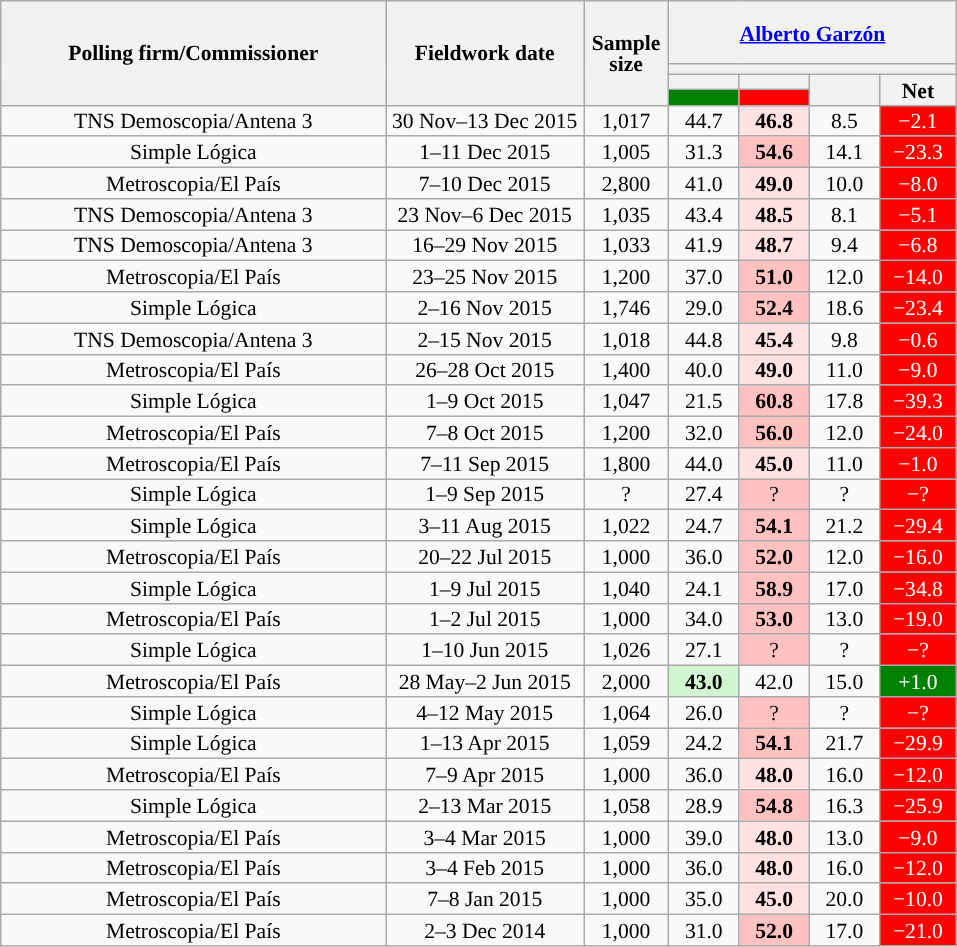<table class="wikitable collapsible collapsed" style="text-align:center; font-size:90%; line-height:14px;">
<tr style="height:42px;">
<th style="width:250px;" rowspan="4">Polling firm/Commissioner</th>
<th style="width:125px;" rowspan="4">Fieldwork date</th>
<th style="width:50px;" rowspan="4">Sample size</th>
<th style="width:185px;" colspan="4"><a href='#'>Alberto Garzón</a><br></th>
</tr>
<tr>
<th colspan="4" style="background:"></th>
</tr>
<tr>
<th style="width:30px;"></th>
<th style="width:30px;"></th>
<th style="width:30px;" rowspan="2"></th>
<th style="width:30px;" rowspan="2">Net</th>
</tr>
<tr>
<th style="color:inherit;background:#008000;"></th>
<th style="color:inherit;background:#FF0000;"></th>
</tr>
<tr>
<td>TNS Demoscopia/Antena 3</td>
<td>30 Nov–13 Dec 2015</td>
<td>1,017</td>
<td>44.7</td>
<td style="background:#FFE2E1;"><strong>46.8</strong></td>
<td>8.5</td>
<td style="background:#FF0000; color:white;">−2.1</td>
</tr>
<tr>
<td>Simple Lógica</td>
<td>1–11 Dec 2015</td>
<td>1,005</td>
<td>31.3</td>
<td style="background:#FFC2C1;"><strong>54.6</strong></td>
<td>14.1</td>
<td style="background:#FF0000; color:white;">−23.3</td>
</tr>
<tr>
<td>Metroscopia/El País</td>
<td>7–10 Dec 2015</td>
<td>2,800</td>
<td>41.0</td>
<td style="background:#FFE2E1;"><strong>49.0</strong></td>
<td>10.0</td>
<td style="background:#FF0000; color:white;">−8.0</td>
</tr>
<tr>
<td>TNS Demoscopia/Antena 3</td>
<td>23 Nov–6 Dec 2015</td>
<td>1,035</td>
<td>43.4</td>
<td style="background:#FFE2E1;"><strong>48.5</strong></td>
<td>8.1</td>
<td style="background:#FF0000; color:white;">−5.1</td>
</tr>
<tr>
<td>TNS Demoscopia/Antena 3</td>
<td>16–29 Nov 2015</td>
<td>1,033</td>
<td>41.9</td>
<td style="background:#FFE2E1;"><strong>48.7</strong></td>
<td>9.4</td>
<td style="background:#FF0000; color:white;">−6.8</td>
</tr>
<tr>
<td>Metroscopia/El País</td>
<td>23–25 Nov 2015</td>
<td>1,200</td>
<td>37.0</td>
<td style="background:#FFC2C1;"><strong>51.0</strong></td>
<td>12.0</td>
<td style="background:#FF0000; color:white;">−14.0</td>
</tr>
<tr>
<td>Simple Lógica</td>
<td>2–16 Nov 2015</td>
<td>1,746</td>
<td>29.0</td>
<td style="background:#FFC2C1;"><strong>52.4</strong></td>
<td>18.6</td>
<td style="background:#FF0000; color:white;">−23.4</td>
</tr>
<tr>
<td>TNS Demoscopia/Antena 3</td>
<td>2–15 Nov 2015</td>
<td>1,018</td>
<td>44.8</td>
<td style="background:#FFE2E1;"><strong>45.4</strong></td>
<td>9.8</td>
<td style="background:#FF0000; color:white;">−0.6</td>
</tr>
<tr>
<td>Metroscopia/El País</td>
<td>26–28 Oct 2015</td>
<td>1,400</td>
<td>40.0</td>
<td style="background:#FFE2E1;"><strong>49.0</strong></td>
<td>11.0</td>
<td style="background:#FF0000; color:white;">−9.0</td>
</tr>
<tr>
<td>Simple Lógica</td>
<td>1–9 Oct 2015</td>
<td>1,047</td>
<td>21.5</td>
<td style="background:#FFC2C1;"><strong>60.8</strong></td>
<td>17.8</td>
<td style="background:#FF0000; color:white;">−39.3</td>
</tr>
<tr>
<td>Metroscopia/El País</td>
<td>7–8 Oct 2015</td>
<td>1,200</td>
<td>32.0</td>
<td style="background:#FFC2C1;"><strong>56.0</strong></td>
<td>12.0</td>
<td style="background:#FF0000; color:white;">−24.0</td>
</tr>
<tr>
<td>Metroscopia/El País</td>
<td>7–11 Sep 2015</td>
<td>1,800</td>
<td>44.0</td>
<td style="background:#FFE2E1;"><strong>45.0</strong></td>
<td>11.0</td>
<td style="background:#FF0000; color:white;">−1.0</td>
</tr>
<tr>
<td>Simple Lógica</td>
<td>1–9 Sep 2015</td>
<td>?</td>
<td>27.4</td>
<td style="background:#FFC2C1;">?</td>
<td>?</td>
<td style="background:#FF0000; color:white;">−?</td>
</tr>
<tr>
<td>Simple Lógica</td>
<td>3–11 Aug 2015</td>
<td>1,022</td>
<td>24.7</td>
<td style="background:#FFC2C1;"><strong>54.1</strong></td>
<td>21.2</td>
<td style="background:#FF0000; color:white;">−29.4</td>
</tr>
<tr>
<td>Metroscopia/El País</td>
<td>20–22 Jul 2015</td>
<td>1,000</td>
<td>36.0</td>
<td style="background:#FFC2C1;"><strong>52.0</strong></td>
<td>12.0</td>
<td style="background:#FF0000; color:white;">−16.0</td>
</tr>
<tr>
<td>Simple Lógica</td>
<td>1–9 Jul 2015</td>
<td>1,040</td>
<td>24.1</td>
<td style="background:#FFC2C1;"><strong>58.9</strong></td>
<td>17.0</td>
<td style="background:#FF0000; color:white;">−34.8</td>
</tr>
<tr>
<td>Metroscopia/El País</td>
<td>1–2 Jul 2015</td>
<td>1,000</td>
<td>34.0</td>
<td style="background:#FFC2C1;"><strong>53.0</strong></td>
<td>13.0</td>
<td style="background:#FF0000; color:white;">−19.0</td>
</tr>
<tr>
<td>Simple Lógica</td>
<td>1–10 Jun 2015</td>
<td>1,026</td>
<td>27.1</td>
<td style="background:#FFC2C1;">?</td>
<td>?</td>
<td style="background:#FF0000; color:white;">−?</td>
</tr>
<tr>
<td>Metroscopia/El País</td>
<td>28 May–2 Jun 2015</td>
<td>2,000</td>
<td style="background:#D1F5D1;"><strong>43.0</strong></td>
<td>42.0</td>
<td>15.0</td>
<td style="background:#008000; color:white;">+1.0</td>
</tr>
<tr>
<td>Simple Lógica</td>
<td>4–12 May 2015</td>
<td>1,064</td>
<td>26.0</td>
<td style="background:#FFC2C1;">?</td>
<td>?</td>
<td style="background:#FF0000; color:white;">−?</td>
</tr>
<tr>
<td>Simple Lógica</td>
<td>1–13 Apr 2015</td>
<td>1,059</td>
<td>24.2</td>
<td style="background:#FFC2C1;"><strong>54.1</strong></td>
<td>21.7</td>
<td style="background:#FF0000; color:white;">−29.9</td>
</tr>
<tr>
<td>Metroscopia/El País</td>
<td>7–9 Apr 2015</td>
<td>1,000</td>
<td>36.0</td>
<td style="background:#FFE2E1;"><strong>48.0</strong></td>
<td>16.0</td>
<td style="background:#FF0000; color:white;">−12.0</td>
</tr>
<tr>
<td>Simple Lógica</td>
<td>2–13 Mar 2015</td>
<td>1,058</td>
<td>28.9</td>
<td style="background:#FFC2C1;"><strong>54.8</strong></td>
<td>16.3</td>
<td style="background:#FF0000; color:white;">−25.9</td>
</tr>
<tr>
<td>Metroscopia/El País</td>
<td>3–4 Mar 2015</td>
<td>1,000</td>
<td>39.0</td>
<td style="background:#FFE2E1;"><strong>48.0</strong></td>
<td>13.0</td>
<td style="background:#FF0000; color:white;">−9.0</td>
</tr>
<tr>
<td>Metroscopia/El País</td>
<td>3–4 Feb 2015</td>
<td>1,000</td>
<td>36.0</td>
<td style="background:#FFE2E1;"><strong>48.0</strong></td>
<td>16.0</td>
<td style="background:#FF0000; color:white;">−12.0</td>
</tr>
<tr>
<td>Metroscopia/El País</td>
<td>7–8 Jan 2015</td>
<td>1,000</td>
<td>35.0</td>
<td style="background:#FFE2E1;"><strong>45.0</strong></td>
<td>20.0</td>
<td style="background:#FF0000; color:white;">−10.0</td>
</tr>
<tr>
<td>Metroscopia/El País</td>
<td>2–3 Dec 2014</td>
<td>1,000</td>
<td>31.0</td>
<td style="background:#FFC2C1;"><strong>52.0</strong></td>
<td>17.0</td>
<td style="background:#FF0000; color:white;">−21.0</td>
</tr>
</table>
